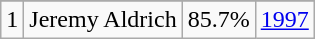<table class="wikitable">
<tr>
</tr>
<tr>
<td>1</td>
<td>Jeremy Aldrich</td>
<td><abbr>85.7%</abbr></td>
<td><a href='#'>1997</a></td>
</tr>
</table>
